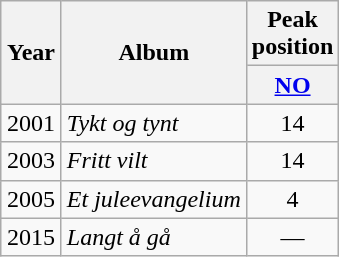<table class="wikitable">
<tr>
<th width="33" rowspan="2" style="text-align:center;">Year</th>
<th rowspan="2">Album</th>
<th colspan="1">Peak <br>position</th>
</tr>
<tr>
<th align="center"><a href='#'>NO</a><small><br></small></th>
</tr>
<tr>
<td align="center">2001</td>
<td><em>Tykt og tynt</em></td>
<td align="center">14</td>
</tr>
<tr>
<td align="center">2003</td>
<td><em>Fritt vilt</em></td>
<td align="center">14</td>
</tr>
<tr>
<td align="center">2005</td>
<td><em>Et juleevangelium</em></td>
<td align="center">4</td>
</tr>
<tr>
<td align="center">2015</td>
<td><em>Langt å gå</em></td>
<td align="center">—</td>
</tr>
</table>
